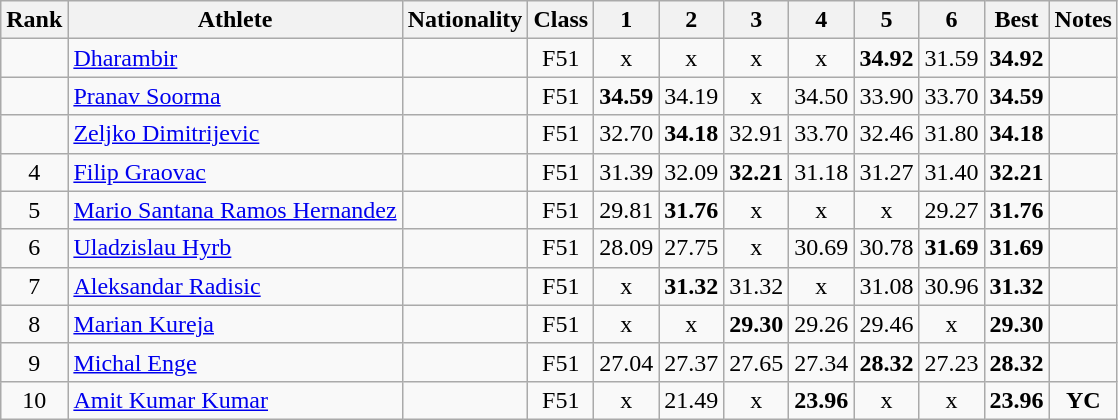<table class="wikitable sortable" style="text-align:center">
<tr>
<th>Rank</th>
<th>Athlete</th>
<th>Nationality</th>
<th>Class</th>
<th>1</th>
<th>2</th>
<th>3</th>
<th>4</th>
<th>5</th>
<th>6</th>
<th>Best</th>
<th>Notes</th>
</tr>
<tr>
<td></td>
<td align="left"><a href='#'>Dharambir</a></td>
<td align="left"></td>
<td>F51</td>
<td>x</td>
<td>x</td>
<td>x</td>
<td>x</td>
<td><strong>34.92</strong></td>
<td>31.59</td>
<td><strong>34.92</strong></td>
<td></td>
</tr>
<tr>
<td></td>
<td align="left"><a href='#'>Pranav Soorma</a></td>
<td align="left"></td>
<td>F51</td>
<td><strong>34.59</strong></td>
<td>34.19</td>
<td>x</td>
<td>34.50</td>
<td>33.90</td>
<td>33.70</td>
<td><strong>34.59</strong></td>
<td></td>
</tr>
<tr>
<td></td>
<td align="left"><a href='#'>Zeljko Dimitrijevic</a></td>
<td align="left"></td>
<td>F51</td>
<td>32.70</td>
<td><strong>34.18</strong></td>
<td>32.91</td>
<td>33.70</td>
<td>32.46</td>
<td>31.80</td>
<td><strong>34.18</strong></td>
<td></td>
</tr>
<tr>
<td>4</td>
<td align="left"><a href='#'>Filip Graovac</a></td>
<td align="left"></td>
<td>F51</td>
<td>31.39</td>
<td>32.09</td>
<td><strong>32.21</strong></td>
<td>31.18</td>
<td>31.27</td>
<td>31.40</td>
<td><strong>32.21</strong></td>
<td></td>
</tr>
<tr>
<td>5</td>
<td align="left"><a href='#'>Mario Santana Ramos Hernandez</a></td>
<td align="left"></td>
<td>F51</td>
<td>29.81</td>
<td><strong>31.76</strong></td>
<td>x</td>
<td>x</td>
<td>x</td>
<td>29.27</td>
<td><strong>31.76</strong></td>
<td></td>
</tr>
<tr>
<td>6</td>
<td align="left"><a href='#'>Uladzislau Hyrb</a></td>
<td align="left"></td>
<td>F51</td>
<td>28.09</td>
<td>27.75</td>
<td>x</td>
<td>30.69</td>
<td>30.78</td>
<td><strong>31.69</strong></td>
<td><strong>31.69</strong></td>
<td></td>
</tr>
<tr>
<td>7</td>
<td align="left"><a href='#'>Aleksandar Radisic</a></td>
<td align="left"></td>
<td>F51</td>
<td>x</td>
<td><strong>31.32</strong></td>
<td>31.32</td>
<td>x</td>
<td>31.08</td>
<td>30.96</td>
<td><strong>31.32</strong></td>
<td></td>
</tr>
<tr>
<td>8</td>
<td align="left"><a href='#'>Marian Kureja</a></td>
<td align="left"></td>
<td>F51</td>
<td>x</td>
<td>x</td>
<td><strong>29.30</strong></td>
<td>29.26</td>
<td>29.46</td>
<td>x</td>
<td><strong>29.30</strong></td>
<td></td>
</tr>
<tr>
<td>9</td>
<td align="left"><a href='#'>Michal Enge</a></td>
<td align="left"></td>
<td>F51</td>
<td>27.04</td>
<td>27.37</td>
<td>27.65</td>
<td>27.34</td>
<td><strong>28.32</strong></td>
<td>27.23</td>
<td><strong>28.32</strong></td>
<td></td>
</tr>
<tr>
<td>10</td>
<td align="left"><a href='#'>Amit Kumar Kumar</a></td>
<td align="left"></td>
<td>F51</td>
<td>x</td>
<td>21.49</td>
<td>x</td>
<td><strong>23.96</strong></td>
<td>x</td>
<td>x</td>
<td><strong>23.96</strong></td>
<td><strong>YC</strong> </td>
</tr>
</table>
